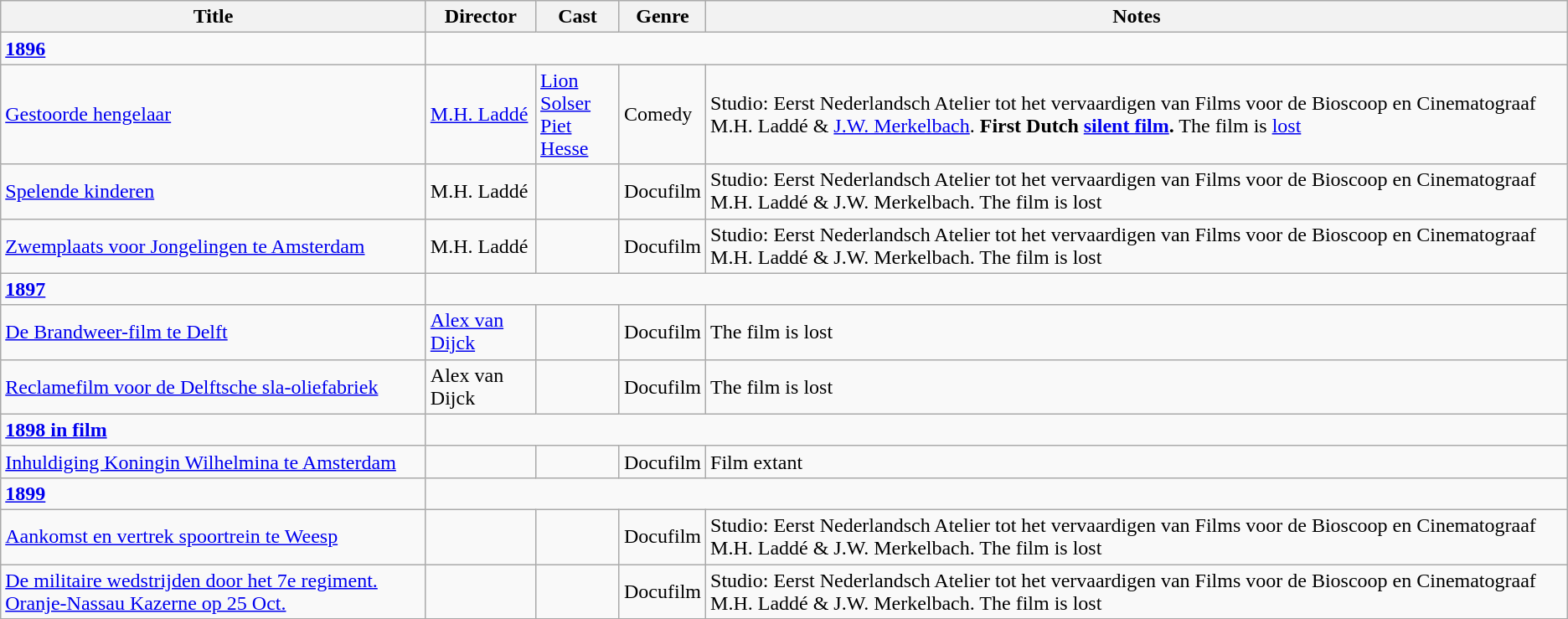<table class="wikitable">
<tr>
<th>Title</th>
<th>Director</th>
<th>Cast</th>
<th>Genre</th>
<th>Notes</th>
</tr>
<tr>
<td><strong><a href='#'>1896</a></strong></td>
</tr>
<tr>
<td><a href='#'>Gestoorde hengelaar</a></td>
<td><a href='#'>M.H. Laddé</a></td>
<td><a href='#'>Lion Solser</a><br><a href='#'>Piet Hesse</a></td>
<td>Comedy</td>
<td>Studio: Eerst Nederlandsch Atelier tot het vervaardigen van Films voor de Bioscoop en Cinematograaf M.H. Laddé & <a href='#'>J.W. Merkelbach</a>. <strong>First Dutch <a href='#'>silent film</a>.</strong> The film is <a href='#'>lost</a></td>
</tr>
<tr>
<td><a href='#'>Spelende kinderen</a></td>
<td>M.H. Laddé</td>
<td></td>
<td>Docufilm</td>
<td>Studio: Eerst Nederlandsch Atelier tot het vervaardigen van Films voor de Bioscoop en Cinematograaf M.H. Laddé & J.W. Merkelbach. The film is lost</td>
</tr>
<tr>
<td><a href='#'>Zwemplaats voor Jongelingen te Amsterdam</a></td>
<td>M.H. Laddé</td>
<td></td>
<td>Docufilm</td>
<td>Studio: Eerst Nederlandsch Atelier tot het vervaardigen van Films voor de Bioscoop en Cinematograaf M.H. Laddé & J.W. Merkelbach. The film is lost</td>
</tr>
<tr>
<td><strong><a href='#'>1897</a></strong></td>
</tr>
<tr>
<td><a href='#'>De Brandweer-film te Delft</a></td>
<td><a href='#'>Alex van Dijck</a></td>
<td></td>
<td>Docufilm</td>
<td>The film is lost</td>
</tr>
<tr>
<td><a href='#'>Reclamefilm voor de Delftsche sla-oliefabriek</a></td>
<td>Alex van Dijck</td>
<td></td>
<td>Docufilm</td>
<td>The film is lost</td>
</tr>
<tr>
<td><strong><a href='#'>1898 in film</a></strong></td>
</tr>
<tr>
<td><a href='#'>Inhuldiging Koningin Wilhelmina te Amsterdam</a></td>
<td></td>
<td></td>
<td>Docufilm</td>
<td>Film extant</td>
</tr>
<tr>
<td><strong><a href='#'>1899</a></strong></td>
</tr>
<tr>
<td><a href='#'>Aankomst en vertrek spoortrein te Weesp</a></td>
<td></td>
<td></td>
<td>Docufilm</td>
<td>Studio: Eerst Nederlandsch Atelier tot het vervaardigen van Films voor de Bioscoop en Cinematograaf M.H. Laddé & J.W. Merkelbach. The film is lost</td>
</tr>
<tr>
<td><a href='#'>De militaire wedstrijden door het 7e regiment. Oranje-Nassau Kazerne op 25 Oct.</a></td>
<td></td>
<td></td>
<td>Docufilm</td>
<td>Studio: Eerst Nederlandsch Atelier tot het vervaardigen van Films voor de Bioscoop en Cinematograaf M.H. Laddé & J.W. Merkelbach. The film is lost</td>
</tr>
<tr>
</tr>
</table>
